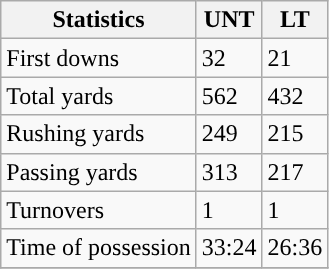<table class="wikitable">
<tr>
<th>Statistics</th>
<th>UNT</th>
<th>LT</th>
</tr>
<tr>
<td>First downs</td>
<td>32</td>
<td>21</td>
</tr>
<tr>
<td>Total yards</td>
<td>562</td>
<td>432</td>
</tr>
<tr>
<td>Rushing yards</td>
<td>249</td>
<td>215</td>
</tr>
<tr>
<td>Passing yards</td>
<td>313</td>
<td>217</td>
</tr>
<tr>
<td>Turnovers</td>
<td>1</td>
<td>1</td>
</tr>
<tr>
<td>Time of possession</td>
<td>33:24</td>
<td>26:36</td>
</tr>
<tr>
</tr>
</table>
